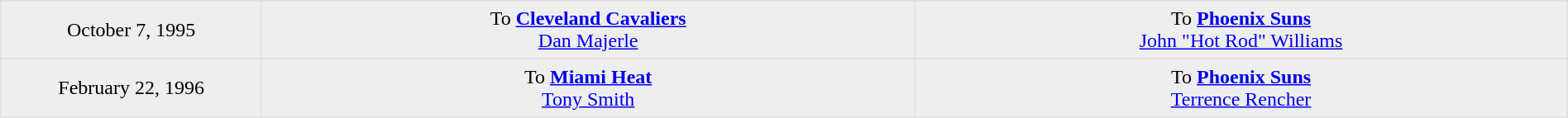<table border=1 style="border-collapse:collapse; text-align: center; width: 100%" bordercolor="#DFDFDF"  cellpadding="5">
<tr>
</tr>
<tr bgcolor="eeeeee">
<td style="width:12%">October 7, 1995</td>
<td style="width:30%" valign="top">To <strong><a href='#'>Cleveland Cavaliers</a></strong><br> <a href='#'>Dan Majerle</a></td>
<td style="width:30%" valign="top">To <strong><a href='#'>Phoenix Suns</a></strong><br> <a href='#'>John "Hot Rod" Williams</a></td>
</tr>
<tr>
</tr>
<tr bgcolor="eeeeee">
<td style="width:12%">February 22, 1996</td>
<td style="width:30%" valign="top">To <strong><a href='#'>Miami Heat</a></strong><br> <a href='#'>Tony Smith</a></td>
<td style="width:30%" valign="top">To <strong><a href='#'>Phoenix Suns</a></strong><br> <a href='#'>Terrence Rencher</a></td>
</tr>
</table>
